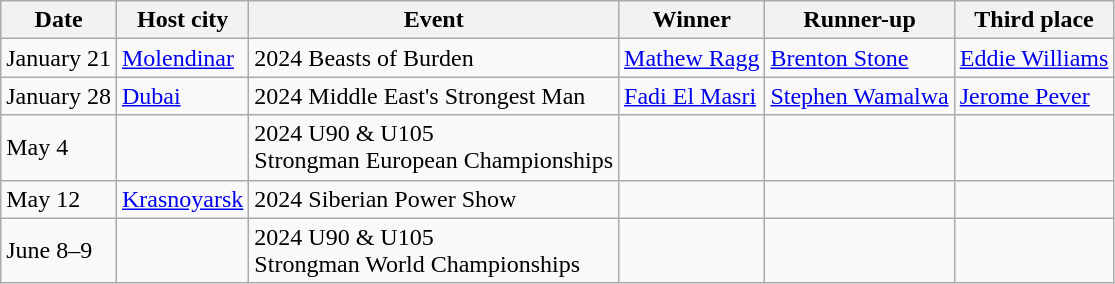<table class="wikitable">
<tr>
<th>Date</th>
<th>Host city</th>
<th>Event</th>
<th>Winner</th>
<th>Runner-up</th>
<th>Third place</th>
</tr>
<tr>
<td>January 21</td>
<td> <a href='#'>Molendinar</a></td>
<td>2024 Beasts of Burden</td>
<td> <a href='#'>Mathew Ragg</a></td>
<td> <a href='#'>Brenton Stone</a></td>
<td> <a href='#'>Eddie Williams</a></td>
</tr>
<tr>
<td>January 28</td>
<td> <a href='#'>Dubai</a></td>
<td>2024 Middle East's Strongest Man</td>
<td> <a href='#'>Fadi El Masri</a></td>
<td> <a href='#'>Stephen Wamalwa</a></td>
<td> <a href='#'>Jerome Pever</a></td>
</tr>
<tr>
<td>May 4</td>
<td></td>
<td>2024 U90 & U105<br>Strongman European Championships</td>
<td></td>
<td></td>
<td></td>
</tr>
<tr>
<td>May 12</td>
<td> <a href='#'>Krasnoyarsk</a></td>
<td>2024 Siberian Power Show</td>
<td></td>
<td></td>
<td></td>
</tr>
<tr>
<td>June 8–9</td>
<td></td>
<td>2024 U90 & U105<br>Strongman World Championships</td>
<td></td>
<td></td>
<td></td>
</tr>
</table>
